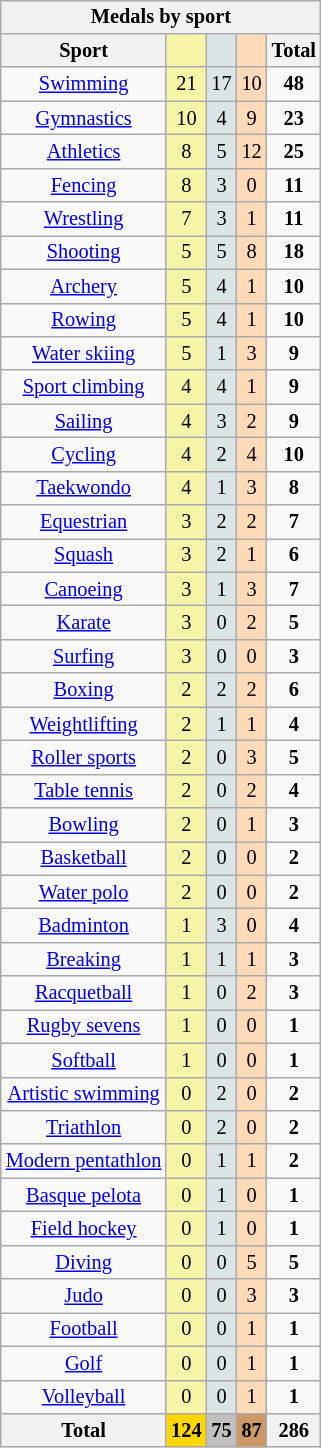<table class="wikitable" style=font-size:85%;float:right;text-align:center>
<tr>
<th colspan=5>Medals by sport</th>
</tr>
<tr>
<th>Sport</th>
<td bgcolor=F7F6A8></td>
<td bgcolor=DCE5E5></td>
<td bgcolor=FFDAB9></td>
<th>Total</th>
</tr>
<tr>
<td><a href='#'>Swimming</a></td>
<td bgcolor=F7F6A8>21</td>
<td bgcolor=DCE5E5>17</td>
<td bgcolor=FFDAB9>10</td>
<td><strong>48</strong></td>
</tr>
<tr>
<td><a href='#'>Gymnastics</a></td>
<td bgcolor=F7F6A8>10</td>
<td bgcolor=DCE5E5>4</td>
<td bgcolor=FFDAB9>9</td>
<td><strong>23</strong></td>
</tr>
<tr>
<td><a href='#'>Athletics</a></td>
<td bgcolor=F7F6A8>8</td>
<td bgcolor=DCE5E5>5</td>
<td bgcolor=FFDAB9>12</td>
<td><strong>25</strong></td>
</tr>
<tr>
<td><a href='#'>Fencing</a></td>
<td bgcolor=F7F6A8>8</td>
<td bgcolor=DCE5E5>3</td>
<td bgcolor=FFDAB9>0</td>
<td><strong>11</strong></td>
</tr>
<tr>
<td><a href='#'>Wrestling</a></td>
<td bgcolor=F7F6A8>7</td>
<td bgcolor=DCE5E5>3</td>
<td bgcolor=FFDAB9>1</td>
<td><strong>11</strong></td>
</tr>
<tr>
<td><a href='#'>Shooting</a></td>
<td bgcolor=F7F6A8>5</td>
<td bgcolor=DCE5E5>5</td>
<td bgcolor=FFDAB9>8</td>
<td><strong>18</strong></td>
</tr>
<tr>
<td><a href='#'>Archery</a></td>
<td bgcolor=F7F6A8>5</td>
<td bgcolor=DCE5E5>4</td>
<td bgcolor=FFDAB9>1</td>
<td><strong>10</strong></td>
</tr>
<tr>
<td><a href='#'>Rowing</a></td>
<td bgcolor=F7F6A8>5</td>
<td bgcolor=DCE5E5>4</td>
<td bgcolor=FFDAB9>1</td>
<td><strong>10</strong></td>
</tr>
<tr>
<td><a href='#'>Water skiing</a></td>
<td bgcolor=F7F6A8>5</td>
<td bgcolor=DCE5E5>1</td>
<td bgcolor=FFDAB9>3</td>
<td><strong>9</strong></td>
</tr>
<tr>
<td><a href='#'>Sport climbing</a></td>
<td bgcolor=F7F6A8>4</td>
<td bgcolor=DCE5E5>4</td>
<td bgcolor=FFDAB9>1</td>
<td><strong>9</strong></td>
</tr>
<tr>
<td><a href='#'>Sailing</a></td>
<td bgcolor=F7F6A8>4</td>
<td bgcolor=DCE5E5>3</td>
<td bgcolor=FFDAB9>2</td>
<td><strong>9</strong></td>
</tr>
<tr>
<td><a href='#'>Cycling</a></td>
<td bgcolor=F7F6A8>4</td>
<td bgcolor=DCE5E5>2</td>
<td bgcolor=FFDAB9>4</td>
<td><strong>10</strong></td>
</tr>
<tr>
<td><a href='#'>Taekwondo</a></td>
<td bgcolor=F7F6A8>4</td>
<td bgcolor=DCE5E5>1</td>
<td bgcolor=FFDAB9>3</td>
<td><strong>8</strong></td>
</tr>
<tr>
<td><a href='#'>Equestrian</a></td>
<td bgcolor=F7F6A8>3</td>
<td bgcolor=DCE5E5>2</td>
<td bgcolor=FFDAB9>2</td>
<td><strong>7</strong></td>
</tr>
<tr>
<td><a href='#'>Squash</a></td>
<td bgcolor=F7F6A8>3</td>
<td bgcolor=DCE5E5>2</td>
<td bgcolor=FFDAB9>1</td>
<td><strong>6</strong></td>
</tr>
<tr>
<td><a href='#'>Canoeing</a></td>
<td bgcolor=F7F6A8>3</td>
<td bgcolor=DCE5E5>1</td>
<td bgcolor=FFDAB9>3</td>
<td><strong>7</strong></td>
</tr>
<tr>
<td><a href='#'>Karate</a></td>
<td bgcolor=F7F6A8>3</td>
<td bgcolor=DCE5E5>0</td>
<td bgcolor=FFDAB9>2</td>
<td><strong>5</strong></td>
</tr>
<tr>
<td><a href='#'>Surfing</a></td>
<td bgcolor=F7F6A8>3</td>
<td bgcolor=DCE5E5>0</td>
<td bgcolor=FFDAB9>0</td>
<td><strong>3</strong></td>
</tr>
<tr>
<td><a href='#'>Boxing</a></td>
<td bgcolor=F7F6A8>2</td>
<td bgcolor=DCE5E5>2</td>
<td bgcolor=FFDAB9>2</td>
<td><strong>6</strong></td>
</tr>
<tr>
<td><a href='#'>Weightlifting</a></td>
<td bgcolor=F7F6A8>2</td>
<td bgcolor=DCE5E5>1</td>
<td bgcolor=FFDAB9>1</td>
<td><strong>4</strong></td>
</tr>
<tr>
<td><a href='#'>Roller sports</a></td>
<td bgcolor=F7F6A8>2</td>
<td bgcolor=DCE5E5>0</td>
<td bgcolor=FFDAB9>3</td>
<td><strong>5</strong></td>
</tr>
<tr>
<td><a href='#'>Table tennis</a></td>
<td bgcolor=F7F6A8>2</td>
<td bgcolor=DCE5E5>0</td>
<td bgcolor=FFDAB9>2</td>
<td><strong>4</strong></td>
</tr>
<tr>
<td><a href='#'>Bowling</a></td>
<td bgcolor=F7F6A8>2</td>
<td bgcolor=DCE5E5>0</td>
<td bgcolor=FFDAB9>1</td>
<td><strong>3</strong></td>
</tr>
<tr>
<td><a href='#'>Basketball</a></td>
<td bgcolor=F7F6A8>2</td>
<td bgcolor=DCE5E5>0</td>
<td bgcolor=FFDAB9>0</td>
<td><strong>2</strong></td>
</tr>
<tr>
<td><a href='#'>Water polo</a></td>
<td bgcolor=F7F6A8>2</td>
<td bgcolor=DCE5E5>0</td>
<td bgcolor=FFDAB9>0</td>
<td><strong>2</strong></td>
</tr>
<tr>
<td><a href='#'>Badminton</a></td>
<td bgcolor=F7F6A8>1</td>
<td bgcolor=DCE5E5>3</td>
<td bgcolor=FFDAB9>0</td>
<td><strong>4</strong></td>
</tr>
<tr>
<td><a href='#'>Breaking</a></td>
<td bgcolor=F7F6A8>1</td>
<td bgcolor=DCE5E5>1</td>
<td bgcolor=FFDAB9>1</td>
<td><strong>3</strong></td>
</tr>
<tr>
<td><a href='#'>Racquetball</a></td>
<td bgcolor=F7F6A8>1</td>
<td bgcolor=DCE5E5>0</td>
<td bgcolor=FFDAB9>2</td>
<td><strong>3</strong></td>
</tr>
<tr>
<td><a href='#'>Rugby sevens</a></td>
<td bgcolor=F7F6A8>1</td>
<td bgcolor=DCE5E5>0</td>
<td bgcolor=FFDAB9>0</td>
<td><strong>1</strong></td>
</tr>
<tr>
<td><a href='#'>Softball</a></td>
<td bgcolor=F7F6A8>1</td>
<td bgcolor=DCE5E5>0</td>
<td bgcolor=FFDAB9>0</td>
<td><strong>1</strong></td>
</tr>
<tr>
<td><a href='#'>Artistic swimming</a></td>
<td bgcolor=F7F6A8>0</td>
<td bgcolor=DCE5E5>2</td>
<td bgcolor=FFDAB9>0</td>
<td><strong>2</strong></td>
</tr>
<tr>
<td><a href='#'>Triathlon</a></td>
<td bgcolor=F7F6A8>0</td>
<td bgcolor=DCE5E5>2</td>
<td bgcolor=FFDAB9>0</td>
<td><strong>2</strong></td>
</tr>
<tr>
<td><a href='#'>Modern pentathlon</a></td>
<td bgcolor=F7F6A8>0</td>
<td bgcolor=DCE5E5>1</td>
<td bgcolor=FFDAB9>1</td>
<td><strong>2</strong></td>
</tr>
<tr>
<td><a href='#'>Basque pelota</a></td>
<td bgcolor=F7F6A8>0</td>
<td bgcolor=DCE5E5>1</td>
<td bgcolor=FFDAB9>0</td>
<td><strong>1</strong></td>
</tr>
<tr>
<td><a href='#'>Field hockey</a></td>
<td bgcolor=F7F6A8>0</td>
<td bgcolor=DCE5E5>1</td>
<td bgcolor=FFDAB9>0</td>
<td><strong>1</strong></td>
</tr>
<tr>
<td><a href='#'>Diving</a></td>
<td bgcolor=F7F6A8>0</td>
<td bgcolor=DCE5E5>0</td>
<td bgcolor=FFDAB9>5</td>
<td><strong>5</strong></td>
</tr>
<tr>
<td><a href='#'>Judo</a></td>
<td bgcolor=F7F6A8>0</td>
<td bgcolor=DCE5E5>0</td>
<td bgcolor=FFDAB9>3</td>
<td><strong>3</strong></td>
</tr>
<tr>
<td><a href='#'>Football</a></td>
<td bgcolor=F7F6A8>0</td>
<td bgcolor=DCE5E5>0</td>
<td bgcolor=FFDAB9>1</td>
<td><strong>1</strong></td>
</tr>
<tr>
<td><a href='#'>Golf</a></td>
<td bgcolor=F7F6A8>0</td>
<td bgcolor=DCE5E5>0</td>
<td bgcolor=FFDAB9>1</td>
<td><strong>1</strong></td>
</tr>
<tr>
<td><a href='#'>Volleyball</a></td>
<td bgcolor=F7F6A8>0</td>
<td bgcolor=DCE5E5>0</td>
<td bgcolor=FFDAB9>1</td>
<td><strong>1</strong></td>
</tr>
<tr>
<th>Total</th>
<th style=background:gold>124</th>
<th style=background:silver>75</th>
<th style=background:#c96>87</th>
<th>286</th>
</tr>
</table>
